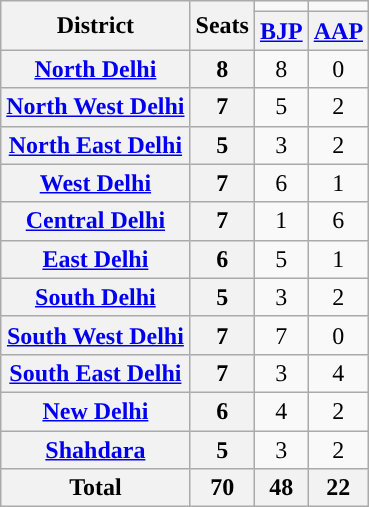<table class="wikitable" style="text-align:center;">
<tr>
<th rowspan="2">District</th>
<th rowspan="2">Seats</th>
<td style="color:inherit;background:"></td>
<td style="color:inherit;background:"></td>
</tr>
<tr>
<th><a href='#'>BJP</a></th>
<th><a href='#'>AAP</a></th>
</tr>
<tr>
<th><a href='#'>North Delhi</a></th>
<th>8</th>
<td style="background:">8</td>
<td>0</td>
</tr>
<tr>
<th><a href='#'>North West Delhi</a></th>
<th>7</th>
<td style="background:">5</td>
<td>2</td>
</tr>
<tr>
<th><a href='#'>North East Delhi</a></th>
<th>5</th>
<td style="background:">3</td>
<td>2</td>
</tr>
<tr>
<th><a href='#'>West Delhi</a></th>
<th>7</th>
<td style="background:">6</td>
<td>1</td>
</tr>
<tr>
<th><a href='#'>Central Delhi</a></th>
<th>7</th>
<td>1</td>
<td style="background:">6</td>
</tr>
<tr>
<th><a href='#'>East Delhi</a></th>
<th>6</th>
<td style="background:">5</td>
<td>1</td>
</tr>
<tr>
<th><a href='#'>South Delhi</a></th>
<th>5</th>
<td style="background:">3</td>
<td>2</td>
</tr>
<tr>
<th><a href='#'>South West Delhi</a></th>
<th>7</th>
<td style="background:">7</td>
<td>0</td>
</tr>
<tr>
<th><a href='#'>South East Delhi</a></th>
<th>7</th>
<td>3</td>
<td style="background:">4</td>
</tr>
<tr>
<th><a href='#'>New Delhi</a></th>
<th>6</th>
<td style="background:">4</td>
<td>2</td>
</tr>
<tr>
<th><a href='#'>Shahdara</a></th>
<th>5</th>
<td style="background:">3</td>
<td>2</td>
</tr>
<tr>
<th>Total</th>
<th>70</th>
<th style="background:">48</th>
<th>22</th>
</tr>
</table>
